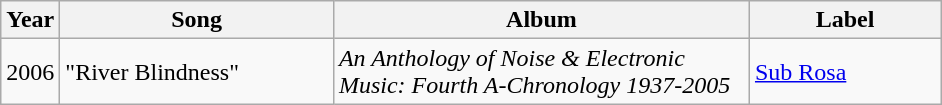<table class="wikitable">
<tr>
<th width=25px>Year</th>
<th style="width:175px;">Song</th>
<th style="width:270px;">Album</th>
<th style="width:120px;">Label</th>
</tr>
<tr>
<td>2006</td>
<td>"River Blindness"</td>
<td><em>An Anthology of Noise & Electronic Music: Fourth A-Chronology 1937-2005</em></td>
<td><a href='#'>Sub Rosa</a></td>
</tr>
</table>
